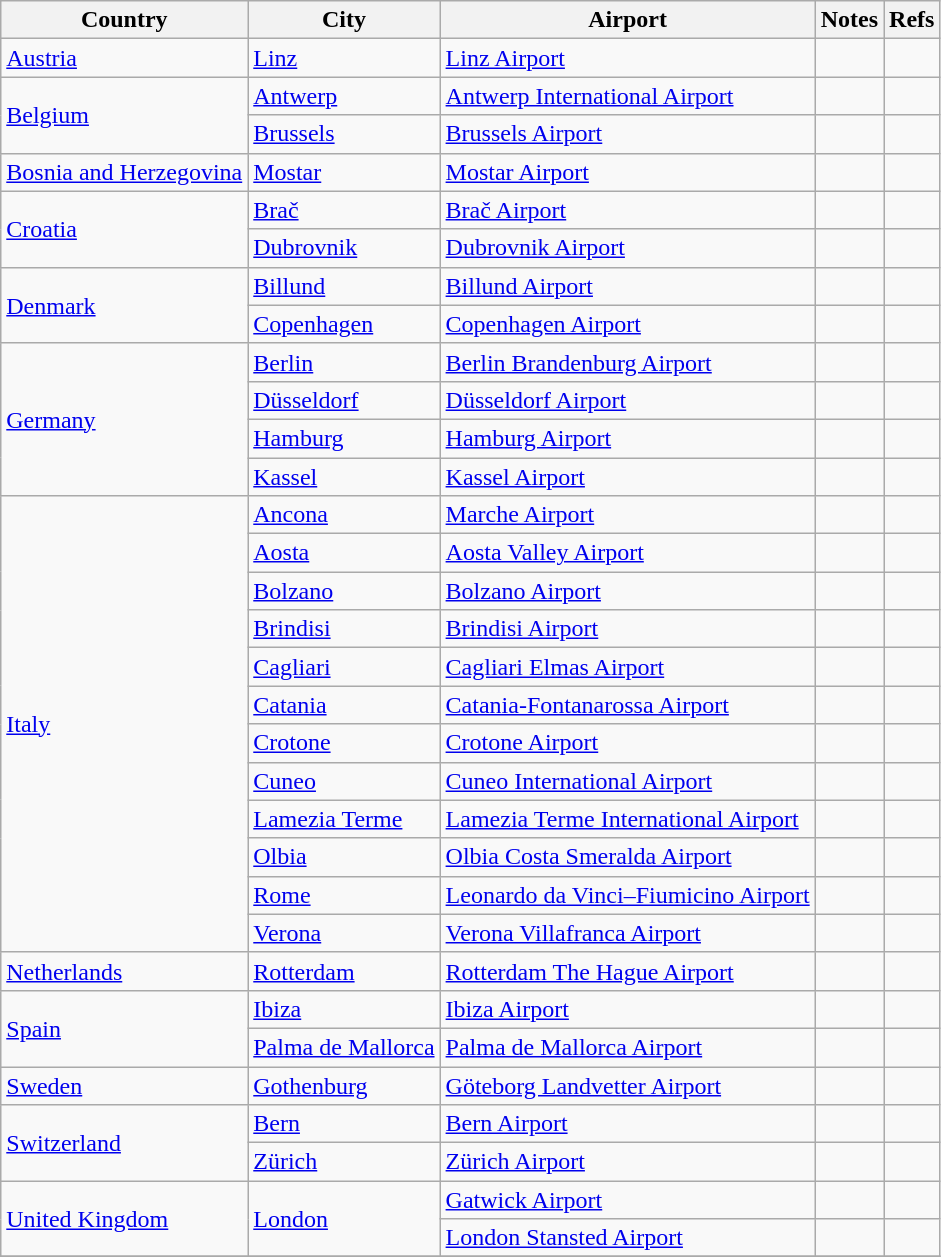<table class="sortable wikitable">
<tr>
<th>Country</th>
<th>City</th>
<th>Airport</th>
<th>Notes</th>
<th>Refs</th>
</tr>
<tr>
<td><a href='#'>Austria</a></td>
<td><a href='#'>Linz</a></td>
<td><a href='#'>Linz Airport</a></td>
<td></td>
<td align=center></td>
</tr>
<tr>
<td rowspan="2"><a href='#'>Belgium</a></td>
<td><a href='#'>Antwerp</a></td>
<td><a href='#'>Antwerp International Airport</a></td>
<td></td>
<td align=center></td>
</tr>
<tr>
<td><a href='#'>Brussels</a></td>
<td><a href='#'>Brussels Airport</a></td>
<td></td>
<td align=center></td>
</tr>
<tr>
<td><a href='#'>Bosnia and Herzegovina</a></td>
<td><a href='#'>Mostar</a></td>
<td><a href='#'>Mostar Airport</a></td>
<td></td>
<td align=center></td>
</tr>
<tr>
<td rowspan="2"><a href='#'>Croatia</a></td>
<td><a href='#'>Brač</a></td>
<td><a href='#'>Brač Airport</a></td>
<td></td>
<td align=center></td>
</tr>
<tr>
<td><a href='#'>Dubrovnik</a></td>
<td><a href='#'>Dubrovnik Airport</a></td>
<td></td>
<td align=center></td>
</tr>
<tr>
<td rowspan="2"><a href='#'>Denmark</a></td>
<td><a href='#'>Billund</a></td>
<td><a href='#'>Billund Airport</a></td>
<td></td>
<td align=center></td>
</tr>
<tr>
<td><a href='#'>Copenhagen</a></td>
<td><a href='#'>Copenhagen Airport</a></td>
<td></td>
<td align=center></td>
</tr>
<tr>
<td rowspan="4"><a href='#'>Germany</a></td>
<td><a href='#'>Berlin</a></td>
<td><a href='#'>Berlin Brandenburg Airport</a></td>
<td></td>
<td align=center></td>
</tr>
<tr>
<td><a href='#'>Düsseldorf</a></td>
<td><a href='#'>Düsseldorf Airport</a></td>
<td></td>
<td align=center></td>
</tr>
<tr>
<td><a href='#'>Hamburg</a></td>
<td><a href='#'>Hamburg Airport</a></td>
<td></td>
<td align=center></td>
</tr>
<tr>
<td><a href='#'>Kassel</a></td>
<td><a href='#'>Kassel Airport</a></td>
<td></td>
<td align=center></td>
</tr>
<tr>
<td rowspan="12"><a href='#'>Italy</a></td>
<td><a href='#'>Ancona</a></td>
<td><a href='#'>Marche Airport</a></td>
<td></td>
<td></td>
</tr>
<tr>
<td><a href='#'>Aosta</a></td>
<td><a href='#'>Aosta Valley Airport</a></td>
<td></td>
<td align="center"></td>
</tr>
<tr>
<td><a href='#'>Bolzano</a></td>
<td><a href='#'>Bolzano Airport</a></td>
<td></td>
<td align=center></td>
</tr>
<tr>
<td><a href='#'>Brindisi</a></td>
<td><a href='#'>Brindisi Airport</a></td>
<td></td>
<td align=center></td>
</tr>
<tr>
<td><a href='#'>Cagliari</a></td>
<td><a href='#'>Cagliari Elmas Airport</a></td>
<td></td>
<td align=center></td>
</tr>
<tr>
<td><a href='#'>Catania</a></td>
<td><a href='#'>Catania-Fontanarossa Airport</a></td>
<td></td>
<td align=center></td>
</tr>
<tr>
<td><a href='#'>Crotone</a></td>
<td><a href='#'>Crotone Airport</a></td>
<td></td>
<td align=center></td>
</tr>
<tr>
<td><a href='#'>Cuneo</a></td>
<td><a href='#'>Cuneo International Airport</a></td>
<td></td>
<td align=center></td>
</tr>
<tr>
<td><a href='#'>Lamezia Terme</a></td>
<td><a href='#'>Lamezia Terme International Airport</a></td>
<td></td>
<td align=center></td>
</tr>
<tr>
<td><a href='#'>Olbia</a></td>
<td><a href='#'>Olbia Costa Smeralda Airport</a></td>
<td></td>
<td align=center></td>
</tr>
<tr>
<td><a href='#'>Rome</a></td>
<td><a href='#'>Leonardo da Vinci–Fiumicino Airport</a></td>
<td></td>
<td align=center></td>
</tr>
<tr>
<td><a href='#'>Verona</a></td>
<td><a href='#'>Verona Villafranca Airport</a></td>
<td></td>
<td align=center></td>
</tr>
<tr>
<td><a href='#'>Netherlands</a></td>
<td><a href='#'>Rotterdam</a></td>
<td><a href='#'>Rotterdam The Hague Airport</a></td>
<td></td>
<td align=center></td>
</tr>
<tr>
<td rowspan="2"><a href='#'>Spain</a></td>
<td><a href='#'>Ibiza</a></td>
<td><a href='#'>Ibiza Airport</a></td>
<td></td>
<td align=center></td>
</tr>
<tr>
<td><a href='#'>Palma de Mallorca</a></td>
<td><a href='#'>Palma de Mallorca Airport</a></td>
<td></td>
<td align=center></td>
</tr>
<tr>
<td><a href='#'>Sweden</a></td>
<td><a href='#'>Gothenburg</a></td>
<td><a href='#'>Göteborg Landvetter Airport</a></td>
<td></td>
<td align=center></td>
</tr>
<tr>
<td rowspan="2"><a href='#'>Switzerland</a></td>
<td><a href='#'>Bern</a></td>
<td><a href='#'>Bern Airport</a></td>
<td></td>
<td align=center></td>
</tr>
<tr>
<td><a href='#'>Zürich</a></td>
<td><a href='#'>Zürich Airport</a></td>
<td></td>
<td align=center></td>
</tr>
<tr>
<td rowspan="2"><a href='#'>United Kingdom</a></td>
<td rowspan="2"><a href='#'>London</a></td>
<td><a href='#'>Gatwick Airport</a></td>
<td></td>
<td></td>
</tr>
<tr>
<td><a href='#'>London Stansted Airport</a></td>
<td></td>
<td></td>
</tr>
<tr>
</tr>
</table>
